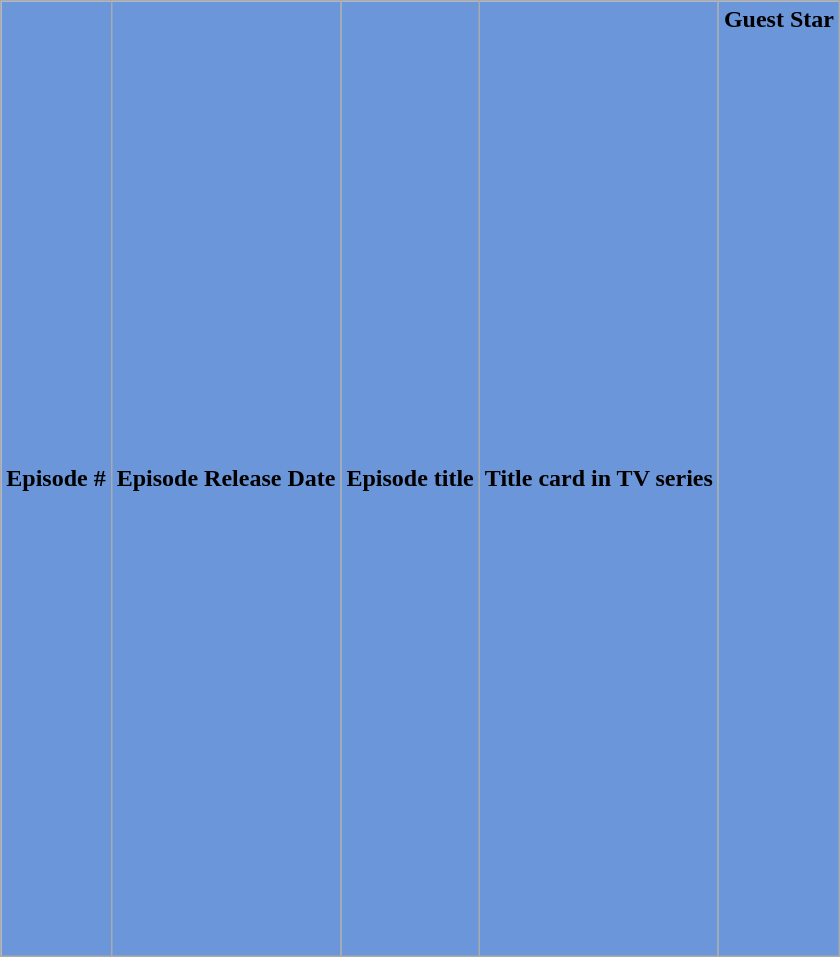<table class="wikitable">
<tr>
<th style="background-color: #6B97DA"><span>Episode #</span></th>
<th style="background-color: #6B97DA"><span>Episode Release Date</span></th>
<th style="background-color: #6B97DA"><span>Episode title</span></th>
<th style="background-color: #6B97DA"><span>Title card in TV series </span></th>
<th style="background-color: #6B97DA"><span>Guest Star </span><br><br><br><br><br><br><br><br><br><br><br><br><br><br><br><br><br><br><br><br><br><br><br><br><br><br><br><br><br><br><br><br><br><br><br></th>
</tr>
</table>
